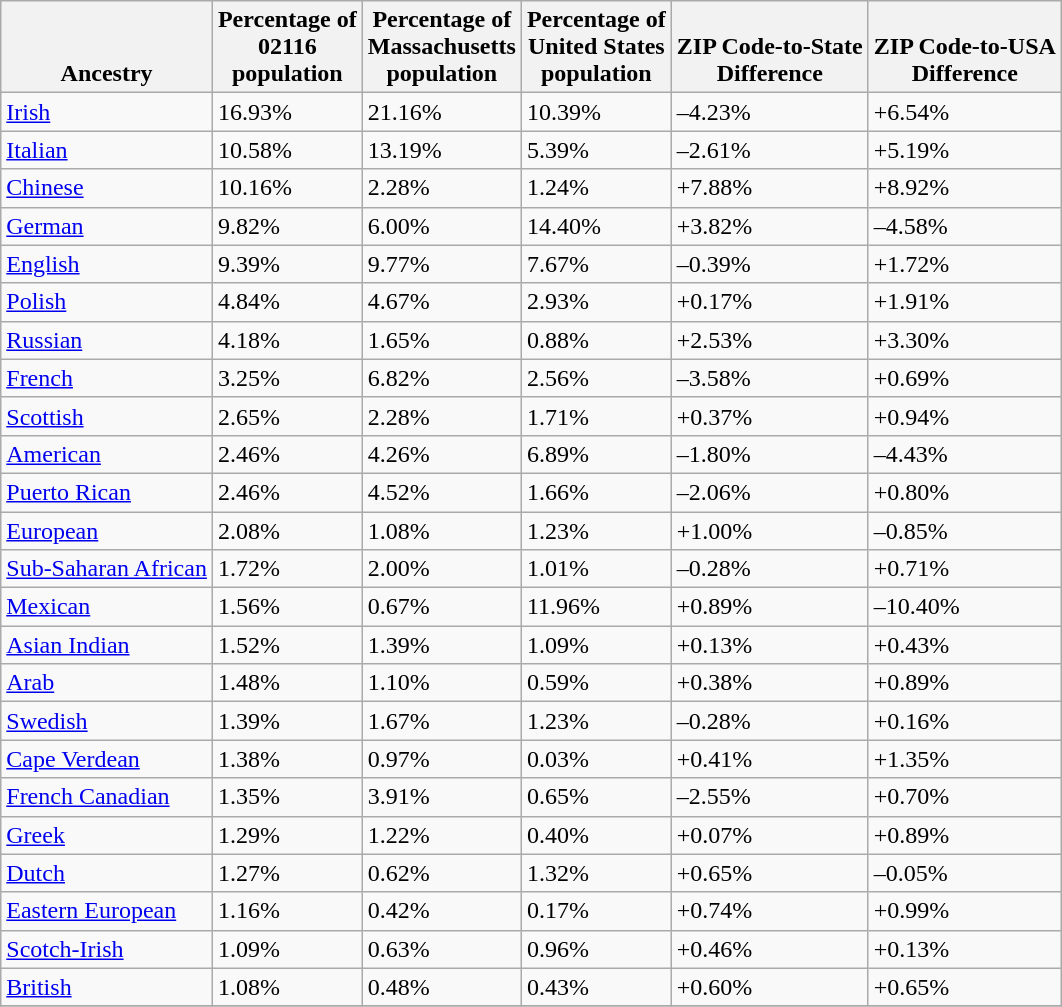<table class="wikitable sortable">
<tr valign=bottom>
<th>Ancestry</th>
<th>Percentage of<br>02116<br>population</th>
<th>Percentage of<br>Massachusetts<br>population</th>
<th>Percentage of<br>United States<br>population</th>
<th>ZIP Code-to-State<br>Difference</th>
<th>ZIP Code-to-USA<br>Difference</th>
</tr>
<tr>
<td><a href='#'>Irish</a></td>
<td>16.93%</td>
<td>21.16%</td>
<td>10.39%</td>
<td>–4.23%</td>
<td>+6.54%</td>
</tr>
<tr>
<td><a href='#'>Italian</a></td>
<td>10.58%</td>
<td>13.19%</td>
<td>5.39%</td>
<td>–2.61%</td>
<td>+5.19%</td>
</tr>
<tr>
<td><a href='#'>Chinese</a></td>
<td>10.16%</td>
<td>2.28%</td>
<td>1.24%</td>
<td>+7.88%</td>
<td>+8.92%</td>
</tr>
<tr>
<td><a href='#'>German</a></td>
<td>9.82%</td>
<td>6.00%</td>
<td>14.40%</td>
<td>+3.82%</td>
<td>–4.58%</td>
</tr>
<tr>
<td><a href='#'>English</a></td>
<td>9.39%</td>
<td>9.77%</td>
<td>7.67%</td>
<td>–0.39%</td>
<td>+1.72%</td>
</tr>
<tr>
<td><a href='#'>Polish</a></td>
<td>4.84%</td>
<td>4.67%</td>
<td>2.93%</td>
<td>+0.17%</td>
<td>+1.91%</td>
</tr>
<tr>
<td><a href='#'>Russian</a></td>
<td>4.18%</td>
<td>1.65%</td>
<td>0.88%</td>
<td>+2.53%</td>
<td>+3.30%</td>
</tr>
<tr>
<td><a href='#'>French</a></td>
<td>3.25%</td>
<td>6.82%</td>
<td>2.56%</td>
<td>–3.58%</td>
<td>+0.69%</td>
</tr>
<tr>
<td><a href='#'>Scottish</a></td>
<td>2.65%</td>
<td>2.28%</td>
<td>1.71%</td>
<td>+0.37%</td>
<td>+0.94%</td>
</tr>
<tr>
<td><a href='#'>American</a></td>
<td>2.46%</td>
<td>4.26%</td>
<td>6.89%</td>
<td>–1.80%</td>
<td>–4.43%</td>
</tr>
<tr>
<td><a href='#'>Puerto Rican</a></td>
<td>2.46%</td>
<td>4.52%</td>
<td>1.66%</td>
<td>–2.06%</td>
<td>+0.80%</td>
</tr>
<tr>
<td><a href='#'>European</a></td>
<td>2.08%</td>
<td>1.08%</td>
<td>1.23%</td>
<td>+1.00%</td>
<td>–0.85%</td>
</tr>
<tr>
<td><a href='#'>Sub-Saharan African</a></td>
<td>1.72%</td>
<td>2.00%</td>
<td>1.01%</td>
<td>–0.28%</td>
<td>+0.71%</td>
</tr>
<tr>
<td><a href='#'>Mexican</a></td>
<td>1.56%</td>
<td>0.67%</td>
<td>11.96%</td>
<td>+0.89%</td>
<td>–10.40%</td>
</tr>
<tr>
<td><a href='#'>Asian Indian</a></td>
<td>1.52%</td>
<td>1.39%</td>
<td>1.09%</td>
<td>+0.13%</td>
<td>+0.43%</td>
</tr>
<tr>
<td><a href='#'>Arab</a></td>
<td>1.48%</td>
<td>1.10%</td>
<td>0.59%</td>
<td>+0.38%</td>
<td>+0.89%</td>
</tr>
<tr>
<td><a href='#'>Swedish</a></td>
<td>1.39%</td>
<td>1.67%</td>
<td>1.23%</td>
<td>–0.28%</td>
<td>+0.16%</td>
</tr>
<tr>
<td><a href='#'>Cape Verdean</a></td>
<td>1.38%</td>
<td>0.97%</td>
<td>0.03%</td>
<td>+0.41%</td>
<td>+1.35%</td>
</tr>
<tr>
<td><a href='#'>French Canadian</a></td>
<td>1.35%</td>
<td>3.91%</td>
<td>0.65%</td>
<td>–2.55%</td>
<td>+0.70%</td>
</tr>
<tr>
<td><a href='#'>Greek</a></td>
<td>1.29%</td>
<td>1.22%</td>
<td>0.40%</td>
<td>+0.07%</td>
<td>+0.89%</td>
</tr>
<tr>
<td><a href='#'>Dutch</a></td>
<td>1.27%</td>
<td>0.62%</td>
<td>1.32%</td>
<td>+0.65%</td>
<td>–0.05%</td>
</tr>
<tr>
<td><a href='#'>Eastern European</a></td>
<td>1.16%</td>
<td>0.42%</td>
<td>0.17%</td>
<td>+0.74%</td>
<td>+0.99%</td>
</tr>
<tr>
<td><a href='#'>Scotch-Irish</a></td>
<td>1.09%</td>
<td>0.63%</td>
<td>0.96%</td>
<td>+0.46%</td>
<td>+0.13%</td>
</tr>
<tr>
<td><a href='#'>British</a></td>
<td>1.08%</td>
<td>0.48%</td>
<td>0.43%</td>
<td>+0.60%</td>
<td>+0.65%</td>
</tr>
<tr>
</tr>
</table>
